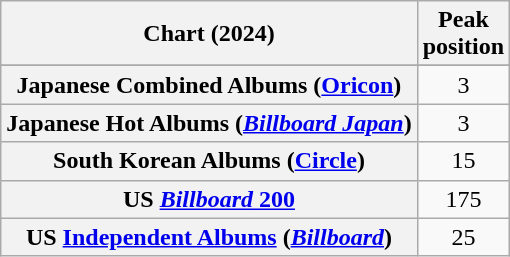<table class="wikitable sortable plainrowheaders" style="text-align:center">
<tr>
<th scope="col">Chart (2024)</th>
<th scope="col">Peak<br>position</th>
</tr>
<tr>
</tr>
<tr>
<th scope="row">Japanese Combined Albums (<a href='#'>Oricon</a>)</th>
<td>3</td>
</tr>
<tr>
<th scope="row">Japanese Hot Albums (<em><a href='#'>Billboard Japan</a></em>)</th>
<td>3</td>
</tr>
<tr>
<th scope="row">South Korean Albums (<a href='#'>Circle</a>)</th>
<td>15</td>
</tr>
<tr>
<th scope="row">US <a href='#'><em>Billboard</em> 200</a></th>
<td>175</td>
</tr>
<tr>
<th scope="row">US <a href='#'>Independent Albums</a> (<em><a href='#'>Billboard</a></em>)</th>
<td>25</td>
</tr>
</table>
